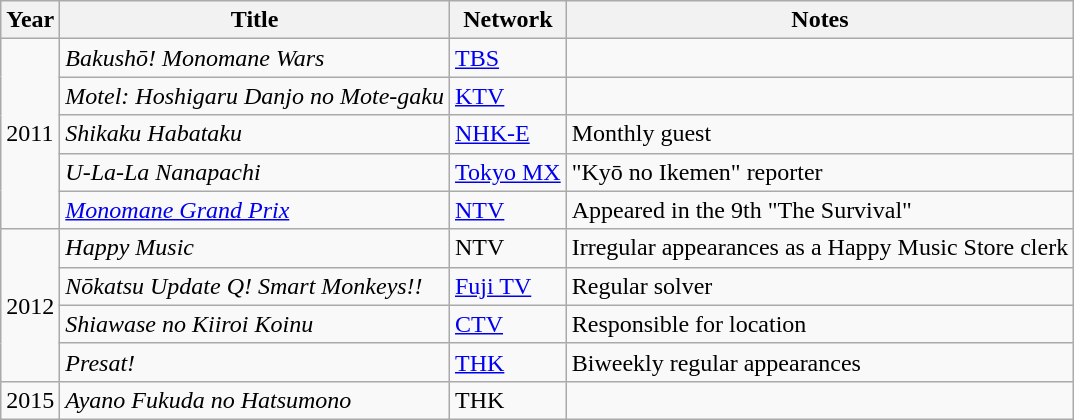<table class="wikitable">
<tr>
<th>Year</th>
<th>Title</th>
<th>Network</th>
<th>Notes</th>
</tr>
<tr>
<td rowspan="5">2011</td>
<td><em>Bakushō! Monomane Wars</em></td>
<td><a href='#'>TBS</a></td>
<td></td>
</tr>
<tr>
<td><em>Motel: Hoshigaru Danjo no Mote-gaku</em></td>
<td><a href='#'>KTV</a></td>
<td></td>
</tr>
<tr>
<td><em>Shikaku Habataku</em></td>
<td><a href='#'>NHK-E</a></td>
<td>Monthly guest</td>
</tr>
<tr>
<td><em>U-La-La Nanapachi</em></td>
<td><a href='#'>Tokyo MX</a></td>
<td>"Kyō no Ikemen" reporter</td>
</tr>
<tr>
<td><em><a href='#'>Monomane Grand Prix</a></em></td>
<td><a href='#'>NTV</a></td>
<td>Appeared in the 9th "The Survival"</td>
</tr>
<tr>
<td rowspan="4">2012</td>
<td><em>Happy Music</em></td>
<td>NTV</td>
<td>Irregular appearances as a Happy Music Store clerk</td>
</tr>
<tr>
<td><em>Nōkatsu Update Q! Smart Monkeys!!</em></td>
<td><a href='#'>Fuji TV</a></td>
<td>Regular solver</td>
</tr>
<tr>
<td><em>Shiawase no Kiiroi Koinu</em></td>
<td><a href='#'>CTV</a></td>
<td>Responsible for location</td>
</tr>
<tr>
<td><em>Presat!</em></td>
<td><a href='#'>THK</a></td>
<td>Biweekly regular appearances</td>
</tr>
<tr>
<td>2015</td>
<td><em>Ayano Fukuda no Hatsumono</em></td>
<td>THK</td>
<td></td>
</tr>
</table>
